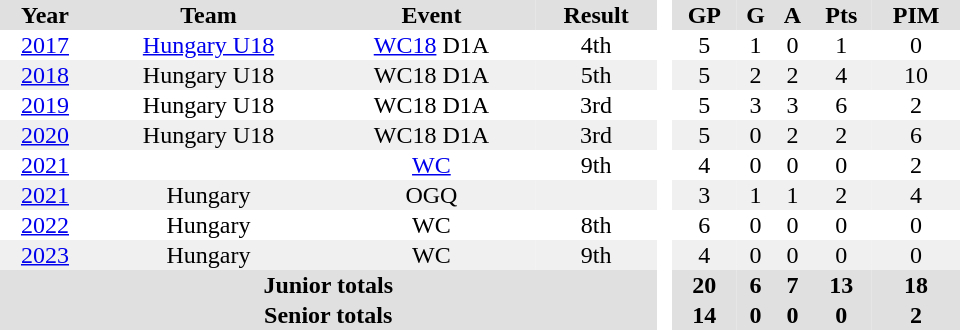<table border="0" cellpadding="1" cellspacing="0" style="text-align:center; width:40em">
<tr ALIGN="centre" bgcolor="#e0e0e0">
<th>Year</th>
<th>Team</th>
<th>Event</th>
<th>Result</th>
<th rowspan="99" bgcolor="#ffffff"> </th>
<th>GP</th>
<th>G</th>
<th>A</th>
<th>Pts</th>
<th>PIM</th>
</tr>
<tr>
<td><a href='#'>2017</a></td>
<td><a href='#'>Hungary U18</a></td>
<td><a href='#'>WC18</a> D1A</td>
<td>4th</td>
<td>5</td>
<td>1</td>
<td>0</td>
<td>1</td>
<td>0</td>
</tr>
<tr bgcolor="#f0f0f0">
<td><a href='#'>2018</a></td>
<td>Hungary U18</td>
<td>WC18 D1A</td>
<td>5th</td>
<td>5</td>
<td>2</td>
<td>2</td>
<td>4</td>
<td>10</td>
</tr>
<tr>
<td><a href='#'>2019</a></td>
<td>Hungary U18</td>
<td>WC18 D1A</td>
<td>3rd</td>
<td>5</td>
<td>3</td>
<td>3</td>
<td>6</td>
<td>2</td>
</tr>
<tr bgcolor="#f0f0f0">
<td><a href='#'>2020</a></td>
<td>Hungary U18</td>
<td>WC18 D1A</td>
<td>3rd</td>
<td>5</td>
<td>0</td>
<td>2</td>
<td>2</td>
<td>6</td>
</tr>
<tr>
<td><a href='#'>2021</a></td>
<td></td>
<td><a href='#'>WC</a></td>
<td>9th</td>
<td>4</td>
<td>0</td>
<td>0</td>
<td>0</td>
<td>2</td>
</tr>
<tr bgcolor="#f0f0f0">
<td><a href='#'>2021</a></td>
<td>Hungary</td>
<td>OGQ</td>
<td></td>
<td>3</td>
<td>1</td>
<td>1</td>
<td>2</td>
<td>4</td>
</tr>
<tr>
<td><a href='#'>2022</a></td>
<td>Hungary</td>
<td>WC</td>
<td>8th</td>
<td>6</td>
<td>0</td>
<td>0</td>
<td>0</td>
<td>0</td>
</tr>
<tr bgcolor="#f0f0f0">
<td><a href='#'>2023</a></td>
<td>Hungary</td>
<td>WC</td>
<td>9th</td>
<td>4</td>
<td>0</td>
<td>0</td>
<td>0</td>
<td>0</td>
</tr>
<tr ALIGN="centre" bgcolor="#e0e0e0">
<th colspan=4>Junior totals</th>
<th>20</th>
<th>6</th>
<th>7</th>
<th>13</th>
<th>18</th>
</tr>
<tr ALIGN="centre" bgcolor="#e0e0e0">
<th colspan=4>Senior totals</th>
<th>14</th>
<th>0</th>
<th>0</th>
<th>0</th>
<th>2</th>
</tr>
</table>
